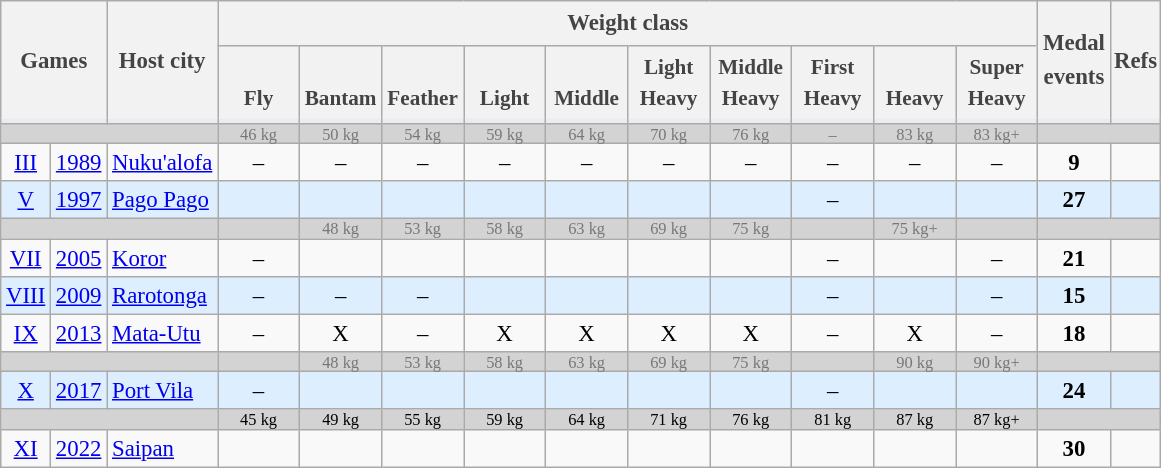<table class=wikitable style="text-align:center; font-size:95%;">
<tr style="line-height:150%;">
<th rowspan="2" colspan="2" style="border-bottom:0px; color:#444;">Games</th>
<th rowspan="2" style="border-bottom:0px; color:#444;">Host city </th>
<th colspan="10" style="border-bottom:0px; color:#444;">Weight class</th>
<th rowspan="2" style="border-bottom:0px; color:#444;">Medal<br>events</th>
<th rowspan="2" style="border-bottom:0px; color:#444; padding:2px;">Refs</th>
</tr>
<tr style="line-height:150%; font-size:93%; background-color:#eaecf0;">
<th valign=bottom style="width:3.4em; border-bottom:0px; color:#444;">Fly</th>
<th valign=bottom style="width:3.4em; border-bottom:0px; color:#444;">Bantam</th>
<th valign=bottom style="width:3.4em; border-bottom:0px; color:#444;">Feather</th>
<th valign=bottom style="width:3.4em; border-bottom:0px; color:#444;">Light</th>
<th valign=bottom style="width:3.4em; border-bottom:0px; color:#444;">Middle</th>
<th valign=bottom style="width:3.4em; border-bottom:0px; color:#444;">Light<br>Heavy</th>
<th valign=bottom style="width:3.4em; border-bottom:0px; color:#444;">Middle<br>Heavy</th>
<th valign=bottom style="width:3.4em; border-bottom:0px; color:#444;">First<br>Heavy</th>
<th valign=bottom style="width:3.4em; border-bottom:0px; color:#444;">Heavy</th>
<th valign=bottom style="width:3.4em; border-bottom:0px; color:#444;">Super<br>Heavy</th>
</tr>
<tr style="font-size:2px; background-color:#eaecf0;">
<td colspan="2" style="border-top:0px;"> </td>
<td style="border-top:0px;"> </td>
<td style="border-top:0px;"> </td>
<td style="border-top:0px;"> </td>
<td style="border-top:0px;"> </td>
<td style="border-top:0px;"> </td>
<td style="border-top:0px;"> </td>
<td style="border-top:0px;"> </td>
<td style="border-top:0px;"> </td>
<td style="border-top:0px;"> </td>
<td style="border-top:0px;"> </td>
<td style="border-top:0px;"> </td>
<td style="border-top:0px;"> </td>
<td style="border-top:0px;"> </td>
</tr>
<tr style="background-color:lightgrey; line-height:8px; font-size:72%">
<td colspan="3"></td>
<td style="color:#777;">46 kg</td>
<td style="color:#777;">50 kg</td>
<td style="color:#777;">54 kg</td>
<td style="color:#777;">59 kg</td>
<td style="color:#777;">64 kg</td>
<td style="color:#777;">70 kg</td>
<td style="color:#777;">76 kg</td>
<td style="color:#777;">–</td>
<td style="color:#777;">83 kg</td>
<td style="color:#777;">83 kg+</td>
<td colspan="2"></td>
</tr>
<tr>
<td align=center><a href='#'>III</a></td>
<td align=left><a href='#'>1989</a></td>
<td align=left><a href='#'>Nuku'alofa</a> </td>
<td>–</td>
<td>–</td>
<td>–</td>
<td>–</td>
<td>–</td>
<td>–</td>
<td>–</td>
<td>–</td>
<td>–</td>
<td>–</td>
<td><span><strong>9</strong></span></td>
<td></td>
</tr>
<tr bgcolor=#ddeeff>
<td align=center><a href='#'>V</a></td>
<td align=left><a href='#'>1997</a></td>
<td align=left><a href='#'>Pago Pago</a> </td>
<td><br></td>
<td><br></td>
<td><br></td>
<td><br></td>
<td><br></td>
<td><br></td>
<td><br></td>
<td>–</td>
<td><br></td>
<td><br></td>
<td><strong>27</strong></td>
<td></td>
</tr>
<tr style="background-color:lightgrey; line-height:8px; font-size:72%">
<td colspan="3"></td>
<td style="color:#777;"> </td>
<td style="color:#777;">48 kg</td>
<td style="color:#777;">53 kg</td>
<td style="color:#777;">58 kg</td>
<td style="color:#777;">63 kg</td>
<td style="color:#777;">69 kg</td>
<td style="color:#777;">75 kg</td>
<td style="color:#777;"> </td>
<td style="color:#777;">75 kg+</td>
<td style="color:#777;"> </td>
<td colspan="2"></td>
</tr>
<tr>
<td align=center><a href='#'>VII</a></td>
<td align=left><a href='#'>2005</a></td>
<td align=left><a href='#'>Koror</a> </td>
<td>–</td>
<td><br></td>
<td><br></td>
<td><br></td>
<td><br></td>
<td><br></td>
<td><br></td>
<td>–</td>
<td><br></td>
<td>–</td>
<td><span><strong>21</strong></span></td>
<td></td>
</tr>
<tr bgcolor=#ddeeff>
<td align=center><a href='#'>VIII</a></td>
<td align=left><a href='#'>2009</a></td>
<td align=left><a href='#'>Rarotonga</a> </td>
<td>–</td>
<td>–</td>
<td>–</td>
<td><br></td>
<td><br></td>
<td><br></td>
<td><br></td>
<td>–</td>
<td><br></td>
<td>–</td>
<td><strong>15</strong></td>
<td></td>
</tr>
<tr>
<td align=center><a href='#'>IX</a></td>
<td align=left><a href='#'>2013</a></td>
<td align=left><a href='#'>Mata-Utu</a> </td>
<td>–</td>
<td>X</td>
<td>–</td>
<td>X</td>
<td>X</td>
<td>X</td>
<td>X</td>
<td>–</td>
<td>X</td>
<td>–</td>
<td><span><strong>18</strong></span></td>
<td><br></td>
</tr>
<tr style="background-color:lightgrey; line-height:8px; font-size:72%">
<td colspan="3"></td>
<td style="color:#777;"> </td>
<td style="color:#777;">48 kg</td>
<td style="color:#777;">53 kg</td>
<td style="color:#777;">58 kg</td>
<td style="color:#777;">63 kg</td>
<td style="color:#777;">69 kg</td>
<td style="color:#777;">75 kg</td>
<td style="color:#777;"> </td>
<td style="color:#777;">90 kg</td>
<td style="color:#777;">90 kg+</td>
<td colspan="2"></td>
</tr>
<tr bgcolor=#ddeeff>
<td align=center><a href='#'>X</a></td>
<td align=left><a href='#'>2017</a></td>
<td align=left><a href='#'>Port Vila</a> </td>
<td>–</td>
<td><br></td>
<td><br></td>
<td><br></td>
<td><br></td>
<td><br></td>
<td><br></td>
<td>–</td>
<td><br></td>
<td><br></td>
<td><strong>24</strong></td>
<td></td>
</tr>
<tr style="background-color:lightgrey; line-height:8px; font-size:72%">
<td colspan="3"></td>
<td>45 kg</td>
<td>49 kg</td>
<td>55 kg</td>
<td>59 kg</td>
<td>64 kg</td>
<td>71 kg</td>
<td>76 kg</td>
<td>81 kg</td>
<td>87 kg</td>
<td>87 kg+</td>
<td colspan="2"></td>
</tr>
<tr>
<td align=center><a href='#'>XI</a></td>
<td align=left><a href='#'>2022</a></td>
<td align=left><a href='#'>Saipan</a> </td>
<td><br></td>
<td><br></td>
<td><br></td>
<td><br></td>
<td><br></td>
<td><br></td>
<td><br></td>
<td><br></td>
<td><br></td>
<td><br></td>
<td><strong>30</strong></td>
<td></td>
</tr>
</table>
